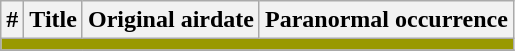<table class="wikitable plainrowheaders">
<tr>
<th>#</th>
<th>Title</th>
<th>Original airdate</th>
<th>Paranormal occurrence</th>
</tr>
<tr>
<td colspan="7" bgcolor="#999900"></td>
</tr>
<tr>
</tr>
</table>
